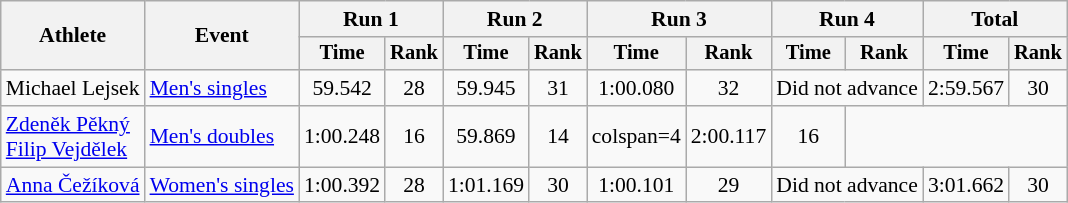<table class="wikitable" style="font-size:90%">
<tr>
<th rowspan="2">Athlete</th>
<th rowspan="2">Event</th>
<th colspan=2>Run 1</th>
<th colspan=2>Run 2</th>
<th colspan=2>Run 3</th>
<th colspan=2>Run 4</th>
<th colspan=2>Total</th>
</tr>
<tr style="font-size:95%">
<th>Time</th>
<th>Rank</th>
<th>Time</th>
<th>Rank</th>
<th>Time</th>
<th>Rank</th>
<th>Time</th>
<th>Rank</th>
<th>Time</th>
<th>Rank</th>
</tr>
<tr align=center>
<td align=left>Michael Lejsek</td>
<td align=left><a href='#'>Men's singles</a></td>
<td>59.542</td>
<td>28</td>
<td>59.945</td>
<td>31</td>
<td>1:00.080</td>
<td>32</td>
<td colspan="2">Did not advance</td>
<td>2:59.567</td>
<td>30</td>
</tr>
<tr align=center>
<td align=left><a href='#'>Zdeněk Pěkný</a><br><a href='#'>Filip Vejdělek</a></td>
<td align=left><a href='#'>Men's doubles</a></td>
<td>1:00.248</td>
<td>16</td>
<td>59.869</td>
<td>14</td>
<td>colspan=4 </td>
<td>2:00.117</td>
<td>16</td>
</tr>
<tr align=center>
<td align=left><a href='#'>Anna Čežíková</a></td>
<td align=left><a href='#'>Women's singles</a></td>
<td>1:00.392</td>
<td>28</td>
<td>1:01.169</td>
<td>30</td>
<td>1:00.101</td>
<td>29</td>
<td colspan=2>Did not advance</td>
<td>3:01.662</td>
<td>30</td>
</tr>
</table>
